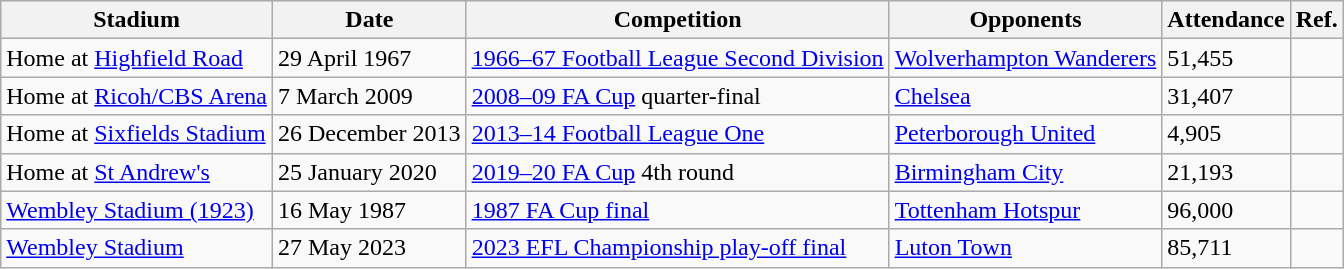<table class="wikitable">
<tr>
<th>Stadium</th>
<th>Date</th>
<th>Competition</th>
<th>Opponents</th>
<th>Attendance</th>
<th>Ref.</th>
</tr>
<tr>
<td>Home at <a href='#'>Highfield Road</a></td>
<td>29 April 1967</td>
<td><a href='#'>1966–67 Football League Second Division</a></td>
<td><a href='#'>Wolverhampton Wanderers</a></td>
<td>51,455</td>
<td></td>
</tr>
<tr>
<td>Home at <a href='#'>Ricoh/CBS Arena</a></td>
<td>7 March 2009</td>
<td><a href='#'>2008–09 FA Cup</a> quarter-final</td>
<td><a href='#'>Chelsea</a></td>
<td>31,407</td>
<td></td>
</tr>
<tr>
<td>Home at <a href='#'>Sixfields Stadium</a></td>
<td>26 December 2013</td>
<td><a href='#'>2013–14 Football League One</a></td>
<td><a href='#'>Peterborough United</a></td>
<td>4,905</td>
<td></td>
</tr>
<tr>
<td>Home at <a href='#'>St Andrew's</a></td>
<td>25 January 2020</td>
<td><a href='#'>2019–20 FA Cup</a> 4th round</td>
<td><a href='#'>Birmingham City</a></td>
<td>21,193</td>
<td></td>
</tr>
<tr>
<td><a href='#'>Wembley Stadium (1923)</a></td>
<td>16 May 1987</td>
<td><a href='#'>1987 FA Cup final</a></td>
<td><a href='#'>Tottenham Hotspur</a></td>
<td>96,000</td>
<td></td>
</tr>
<tr>
<td><a href='#'>Wembley Stadium</a></td>
<td>27 May 2023</td>
<td><a href='#'>2023 EFL Championship play-off final</a></td>
<td><a href='#'>Luton Town</a></td>
<td>85,711</td>
<td></td>
</tr>
</table>
